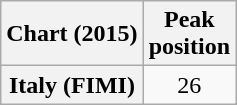<table class="wikitable sortable plainrowheaders" style="text-align:center;">
<tr>
<th>Chart (2015)</th>
<th>Peak<br>position</th>
</tr>
<tr>
<th scope="row">Italy (FIMI)</th>
<td>26</td>
</tr>
</table>
